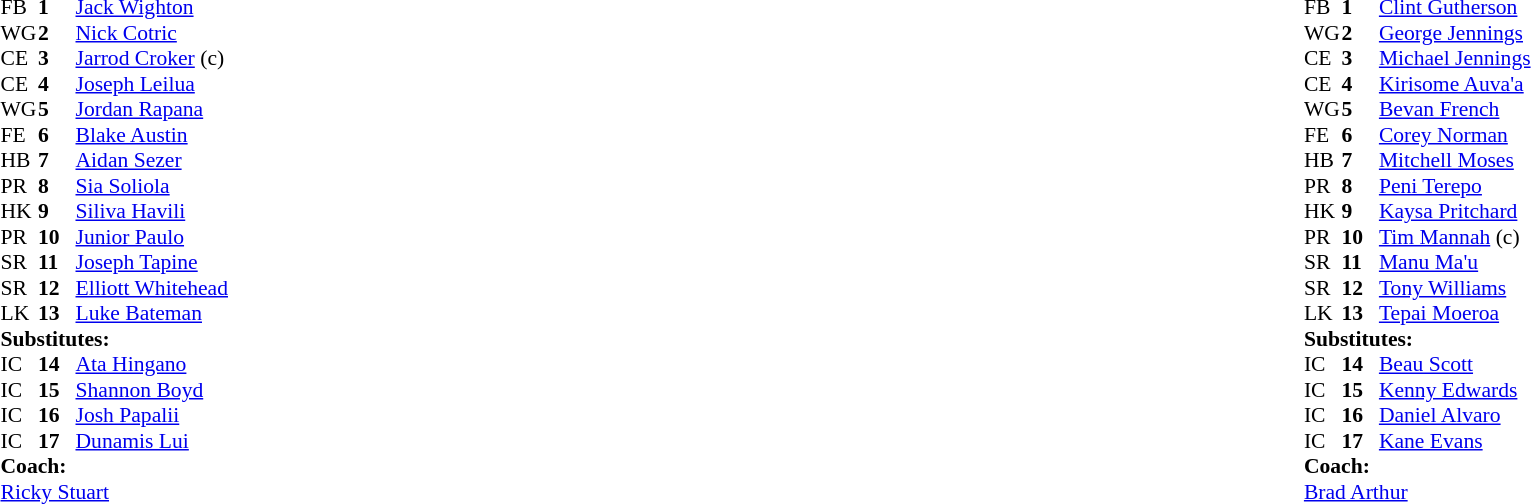<table width="100%" class="mw-collapsible mw-collapsed">
<tr>
<td valign="top" width="50%"><br><table cellspacing="0" cellpadding="0" style="font-size: 90%">
<tr>
<th width="25"></th>
<th width="25"></th>
</tr>
<tr>
<td>FB</td>
<td><strong>1</strong></td>
<td><a href='#'>Jack Wighton</a></td>
</tr>
<tr>
<td>WG</td>
<td><strong>2</strong></td>
<td><a href='#'>Nick Cotric</a></td>
</tr>
<tr>
<td>CE</td>
<td><strong>3</strong></td>
<td><a href='#'>Jarrod Croker</a> (c)</td>
</tr>
<tr>
<td>CE</td>
<td><strong>4</strong></td>
<td><a href='#'>Joseph Leilua</a></td>
</tr>
<tr>
<td>WG</td>
<td><strong>5</strong></td>
<td><a href='#'>Jordan Rapana</a></td>
</tr>
<tr>
<td>FE</td>
<td><strong>6</strong></td>
<td><a href='#'>Blake Austin</a></td>
</tr>
<tr>
<td>HB</td>
<td><strong>7</strong></td>
<td><a href='#'>Aidan Sezer</a></td>
</tr>
<tr>
<td>PR</td>
<td><strong>8</strong></td>
<td><a href='#'>Sia Soliola</a></td>
</tr>
<tr>
<td>HK</td>
<td><strong>9</strong></td>
<td><a href='#'>Siliva Havili</a></td>
</tr>
<tr>
<td>PR</td>
<td><strong>10</strong></td>
<td><a href='#'>Junior Paulo</a></td>
</tr>
<tr>
<td>SR</td>
<td><strong>11</strong></td>
<td><a href='#'>Joseph Tapine</a></td>
</tr>
<tr>
<td>SR</td>
<td><strong>12</strong></td>
<td><a href='#'>Elliott Whitehead</a></td>
</tr>
<tr>
<td>LK</td>
<td><strong>13</strong></td>
<td><a href='#'>Luke Bateman</a></td>
</tr>
<tr>
<td colspan="3"><strong>Substitutes:</strong></td>
</tr>
<tr>
<td>IC</td>
<td><strong>14</strong></td>
<td><a href='#'>Ata Hingano</a></td>
</tr>
<tr>
<td>IC</td>
<td><strong>15</strong></td>
<td><a href='#'>Shannon Boyd</a></td>
</tr>
<tr>
<td>IC</td>
<td><strong>16</strong></td>
<td><a href='#'>Josh Papalii</a></td>
</tr>
<tr>
<td>IC</td>
<td><strong>17</strong></td>
<td><a href='#'>Dunamis Lui</a></td>
</tr>
<tr>
<td colspan="3"><strong>Coach:</strong></td>
</tr>
<tr>
<td colspan="4"><a href='#'>Ricky Stuart</a></td>
</tr>
</table>
</td>
<td valign="top" width="50%"><br><table cellspacing="0" cellpadding="0" align="center" style="font-size: 90%">
<tr>
<th width="25"></th>
<th width="25"></th>
</tr>
<tr>
<td>FB</td>
<td><strong>1</strong></td>
<td><a href='#'>Clint Gutherson</a></td>
</tr>
<tr>
<td>WG</td>
<td><strong>2</strong></td>
<td><a href='#'>George Jennings</a></td>
</tr>
<tr>
<td>CE</td>
<td><strong>3</strong></td>
<td><a href='#'>Michael Jennings</a></td>
</tr>
<tr>
<td>CE</td>
<td><strong>4</strong></td>
<td><a href='#'>Kirisome Auva'a</a></td>
</tr>
<tr>
<td>WG</td>
<td><strong>5</strong></td>
<td><a href='#'>Bevan French</a></td>
</tr>
<tr>
<td>FE</td>
<td><strong>6</strong></td>
<td><a href='#'>Corey Norman</a></td>
</tr>
<tr>
<td>HB</td>
<td><strong>7</strong></td>
<td><a href='#'>Mitchell Moses</a></td>
</tr>
<tr>
<td>PR</td>
<td><strong>8</strong></td>
<td><a href='#'>Peni Terepo</a></td>
</tr>
<tr>
<td>HK</td>
<td><strong>9</strong></td>
<td><a href='#'>Kaysa Pritchard</a></td>
</tr>
<tr>
<td>PR</td>
<td><strong>10</strong></td>
<td><a href='#'>Tim Mannah</a> (c)</td>
</tr>
<tr>
<td>SR</td>
<td><strong>11</strong></td>
<td><a href='#'>Manu Ma'u</a></td>
</tr>
<tr>
<td>SR</td>
<td><strong>12</strong></td>
<td><a href='#'>Tony Williams</a></td>
</tr>
<tr>
<td>LK</td>
<td><strong>13</strong></td>
<td><a href='#'>Tepai Moeroa</a></td>
</tr>
<tr>
<td colspan="3"><strong>Substitutes:</strong></td>
</tr>
<tr>
<td>IC</td>
<td><strong>14</strong></td>
<td><a href='#'>Beau Scott</a></td>
</tr>
<tr>
<td>IC</td>
<td><strong>15</strong></td>
<td><a href='#'>Kenny Edwards</a></td>
</tr>
<tr>
<td>IC</td>
<td><strong>16</strong></td>
<td><a href='#'>Daniel Alvaro</a></td>
</tr>
<tr>
<td>IC</td>
<td><strong>17</strong></td>
<td><a href='#'>Kane Evans</a></td>
</tr>
<tr>
<td colspan="3"><strong>Coach:</strong></td>
</tr>
<tr>
<td colspan="4"><a href='#'>Brad Arthur</a></td>
</tr>
</table>
</td>
</tr>
</table>
